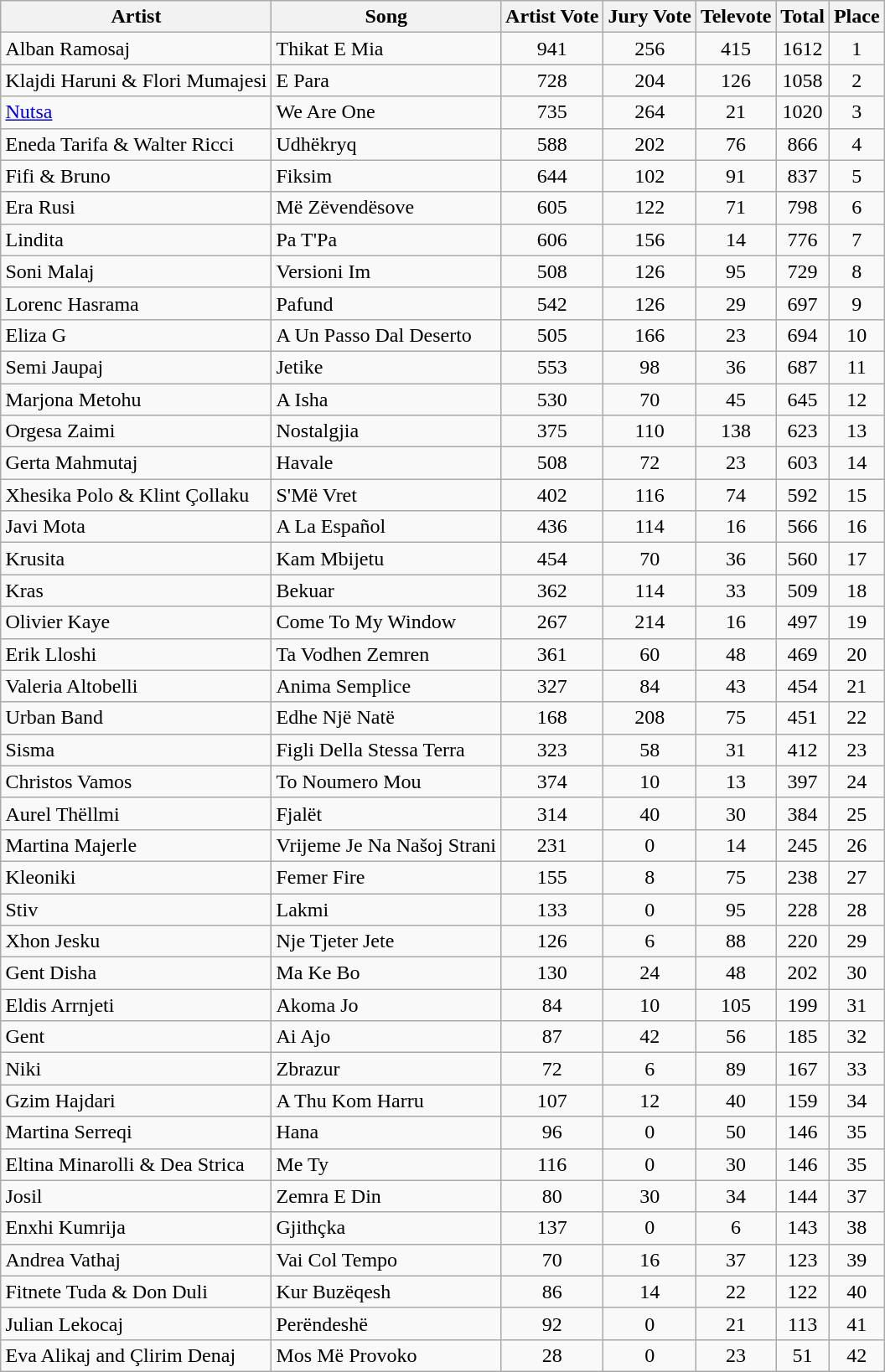<table class="wikitable sortable" style="margin:1em auto;">
<tr>
<th>Artist</th>
<th>Song</th>
<th>Artist Vote</th>
<th>Jury Vote</th>
<th>Televote</th>
<th>Total</th>
<th>Place</th>
</tr>
<tr>
<td>Alban Ramosaj</td>
<td>Thikat E Mia</td>
<td align="center">941</td>
<td align="center">256</td>
<td align="center">415</td>
<td align="center">1612</td>
<td align="center">1</td>
</tr>
<tr>
<td>Klajdi Haruni & Flori Mumajesi</td>
<td>E Para</td>
<td align="center">728</td>
<td align="center">204</td>
<td align="center">126</td>
<td align="center">1058</td>
<td align="center">2</td>
</tr>
<tr>
<td><a href='#'>Nutsa</a></td>
<td>We Are One</td>
<td align="center">735</td>
<td align="center">264</td>
<td align="center">21</td>
<td align="center">1020</td>
<td align="center">3</td>
</tr>
<tr>
<td>Eneda Tarifa & Walter Ricci</td>
<td>Udhëkryq</td>
<td align="center">588</td>
<td align="center">202</td>
<td align="center">76</td>
<td align="center">866</td>
<td align="center">4</td>
</tr>
<tr>
<td>Fifi & Bruno</td>
<td>Fiksim</td>
<td align="center">644</td>
<td align="center">102</td>
<td align="center">91</td>
<td align="center">837</td>
<td align="center">5</td>
</tr>
<tr>
<td>Era Rusi</td>
<td>Më Zëvendësove</td>
<td align="center">605</td>
<td align="center">122</td>
<td align="center">71</td>
<td align="center">798</td>
<td align="center">6</td>
</tr>
<tr>
<td>Lindita</td>
<td>Pa T'Pa</td>
<td align="center">606</td>
<td align="center">156</td>
<td align="center">14</td>
<td align="center">776</td>
<td align="center">7</td>
</tr>
<tr>
<td>Soni Malaj</td>
<td>Versioni Im</td>
<td align="center">508</td>
<td align="center">126</td>
<td align="center">95</td>
<td align="center">729</td>
<td align="center">8</td>
</tr>
<tr>
<td>Lorenc Hasrama</td>
<td>Pafund</td>
<td align="center">542</td>
<td align="center">126</td>
<td align="center">29</td>
<td align="center">697</td>
<td align="center">9</td>
</tr>
<tr>
<td>Eliza G</td>
<td>A Un Passo Dal Deserto</td>
<td align="center">505</td>
<td align="center">166</td>
<td align="center">23</td>
<td align="center">694</td>
<td align="center">10</td>
</tr>
<tr>
<td>Semi Jaupaj</td>
<td>Jetike</td>
<td align="center">553</td>
<td align="center">98</td>
<td align="center">36</td>
<td align="center">687</td>
<td align="center">11</td>
</tr>
<tr>
<td>Marjona Metohu</td>
<td>A Isha</td>
<td align="center">530</td>
<td align="center">70</td>
<td align="center">45</td>
<td align="center">645</td>
<td align="center">12</td>
</tr>
<tr>
<td>Orgesa Zaimi</td>
<td>Nostalgjia</td>
<td align="center">375</td>
<td align="center">110</td>
<td align="center">138</td>
<td align="center">623</td>
<td align="center">13</td>
</tr>
<tr>
<td>Gerta Mahmutaj</td>
<td>Havale</td>
<td align="center">508</td>
<td align="center">72</td>
<td align="center">23</td>
<td align="center">603</td>
<td align="center">14</td>
</tr>
<tr>
<td>Xhesika Polo & Klint Çollaku</td>
<td>S'Më Vret</td>
<td align="center">402</td>
<td align="center">116</td>
<td align="center">74</td>
<td align="center">592</td>
<td align="center">15</td>
</tr>
<tr>
<td>Javi Mota</td>
<td>A La Español</td>
<td align="center">436</td>
<td align="center">114</td>
<td align="center">16</td>
<td align="center">566</td>
<td align="center">16</td>
</tr>
<tr>
<td>Krusita</td>
<td>Kam Mbijetu</td>
<td align="center">454</td>
<td align="center">70</td>
<td align="center">36</td>
<td align="center">560</td>
<td align="center">17</td>
</tr>
<tr>
<td>Kras</td>
<td>Bekuar</td>
<td align="center">362</td>
<td align="center">114</td>
<td align="center">33</td>
<td align="center">509</td>
<td align="center">18</td>
</tr>
<tr>
<td>Olivier Kaye</td>
<td>Come To My Window</td>
<td align="center">267</td>
<td align="center">214</td>
<td align="center">16</td>
<td align="center">497</td>
<td align="center">19</td>
</tr>
<tr>
<td>Erik Lloshi</td>
<td>Ta Vodhen Zemren</td>
<td align="center">361</td>
<td align="center">60</td>
<td align="center">48</td>
<td align="center">469</td>
<td align="center">20</td>
</tr>
<tr>
<td>Valeria Altobelli</td>
<td>Anima Semplice</td>
<td align="center">327</td>
<td align="center">84</td>
<td align="center">43</td>
<td align="center">454</td>
<td align="center">21</td>
</tr>
<tr>
<td>Urban Band</td>
<td>Edhe Një Natë</td>
<td align="center">168</td>
<td align="center">208</td>
<td align="center">75</td>
<td align="center">451</td>
<td align="center">22</td>
</tr>
<tr>
<td>Sisma</td>
<td>Figli Della Stessa Terra</td>
<td align="center">323</td>
<td align="center">58</td>
<td align="center">31</td>
<td align="center">412</td>
<td align="center">23</td>
</tr>
<tr>
<td>Christos Vamos</td>
<td>To Noumero Mou</td>
<td align="center">374</td>
<td align="center">10</td>
<td align="center">13</td>
<td align="center">397</td>
<td align="center">24</td>
</tr>
<tr>
<td>Aurel Thëllmi</td>
<td>Fjalët</td>
<td align="center">314</td>
<td align="center">40</td>
<td align="center">30</td>
<td align="center">384</td>
<td align="center">25</td>
</tr>
<tr>
<td>Martina Majerle</td>
<td>Vrijeme Je Na Našoj Strani</td>
<td align="center">231</td>
<td align="center">0</td>
<td align="center">14</td>
<td align="center">245</td>
<td align="center">26</td>
</tr>
<tr>
<td>Kleoniki</td>
<td>Femer Fire</td>
<td align="center">155</td>
<td align="center">8</td>
<td align="center">75</td>
<td align="center">238</td>
<td align="center">27</td>
</tr>
<tr>
<td>Stiv</td>
<td>Lakmi</td>
<td align="center">133</td>
<td align="center">0</td>
<td align="center">95</td>
<td align="center">228</td>
<td align="center">28</td>
</tr>
<tr>
<td>Xhon Jesku</td>
<td>Nje Tjeter Jete</td>
<td align="center">126</td>
<td align="center">6</td>
<td align="center">88</td>
<td align="center">220</td>
<td align="center">29</td>
</tr>
<tr>
<td>Gent Disha</td>
<td>Ma Ke Bo</td>
<td align="center">130</td>
<td align="center">24</td>
<td align="center">48</td>
<td align="center">202</td>
<td align="center">30</td>
</tr>
<tr>
<td>Eldis Arrnjeti</td>
<td>Akoma Jo</td>
<td align="center">84</td>
<td align="center">10</td>
<td align="center">105</td>
<td align="center">199</td>
<td align="center">31</td>
</tr>
<tr>
<td>Gent</td>
<td>Ai Ajo</td>
<td align="center">87</td>
<td align="center">42</td>
<td align="center">56</td>
<td align="center">185</td>
<td align="center">32</td>
</tr>
<tr>
<td>Niki</td>
<td>Zbrazur</td>
<td align="center">72</td>
<td align="center">6</td>
<td align="center">89</td>
<td align="center">167</td>
<td align="center">33</td>
</tr>
<tr>
<td>Gzim Hajdari</td>
<td>A Thu Kom Harru</td>
<td align="center">107</td>
<td align="center">12</td>
<td align="center">40</td>
<td align="center">159</td>
<td align="center">34</td>
</tr>
<tr>
<td>Martina Serreqi</td>
<td>Hana</td>
<td align="center">96</td>
<td align="center">0</td>
<td align="center">50</td>
<td align="center">146</td>
<td align="center">35</td>
</tr>
<tr>
<td>Eltina Minarolli & Dea Strica</td>
<td>Me Ty</td>
<td align="center">116</td>
<td align="center">0</td>
<td align="center">30</td>
<td align="center">146</td>
<td align="center">35</td>
</tr>
<tr>
<td>Josil</td>
<td>Zemra E Din</td>
<td align="center">80</td>
<td align="center">30</td>
<td align="center">34</td>
<td align="center">144</td>
<td align="center">37</td>
</tr>
<tr>
<td>Enxhi Kumrija</td>
<td>Gjithçka</td>
<td align="center">137</td>
<td align="center">0</td>
<td align="center">6</td>
<td align="center">143</td>
<td align="center">38</td>
</tr>
<tr>
<td>Andrea Vathaj</td>
<td>Vai Col Tempo</td>
<td align="center">70</td>
<td align="center">16</td>
<td align="center">37</td>
<td align="center">123</td>
<td align="center">39</td>
</tr>
<tr>
<td>Fitnete Tuda & Don Duli</td>
<td>Kur Buzëqesh</td>
<td align="center">86</td>
<td align="center">14</td>
<td align="center">22</td>
<td align="center">122</td>
<td align="center">40</td>
</tr>
<tr>
<td>Julian Lekocaj</td>
<td>Perëndeshë</td>
<td align="center">92</td>
<td align="center">0</td>
<td align="center">21</td>
<td align="center">113</td>
<td align="center">41</td>
</tr>
<tr>
<td>Eva Alikaj and Çlirim Denaj</td>
<td>Mos Më Provoko</td>
<td align="center">28</td>
<td align="center">0</td>
<td align="center">23</td>
<td align="center">51</td>
<td align="center">42</td>
</tr>
</table>
